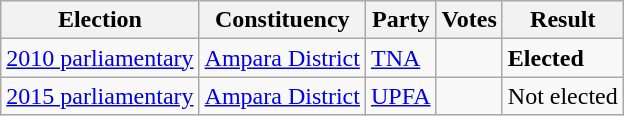<table class="wikitable" style="text-align:left;">
<tr>
<th scope=col>Election</th>
<th scope=col>Constituency</th>
<th scope=col>Party</th>
<th scope=col>Votes</th>
<th scope=col>Result</th>
</tr>
<tr>
<td><a href='#'>2010 parliamentary</a></td>
<td><a href='#'>Ampara District</a></td>
<td><a href='#'>TNA</a></td>
<td align=right></td>
<td><strong>Elected</strong></td>
</tr>
<tr>
<td><a href='#'>2015 parliamentary</a></td>
<td><a href='#'>Ampara District</a></td>
<td><a href='#'>UPFA</a></td>
<td align=right></td>
<td>Not elected</td>
</tr>
</table>
